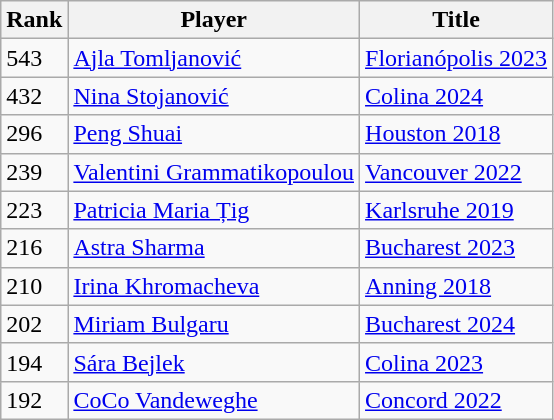<table class="wikitable nowrap">
<tr>
<th>Rank</th>
<th>Player</th>
<th>Title</th>
</tr>
<tr>
<td>543</td>
<td> <a href='#'>Ajla Tomljanović</a></td>
<td><a href='#'>Florianópolis 2023</a></td>
</tr>
<tr>
<td>432</td>
<td> <a href='#'>Nina Stojanović</a></td>
<td><a href='#'>Colina 2024</a></td>
</tr>
<tr>
<td>296</td>
<td> <a href='#'>Peng Shuai</a></td>
<td><a href='#'>Houston 2018</a></td>
</tr>
<tr>
<td>239</td>
<td> <a href='#'>Valentini Grammatikopoulou</a></td>
<td><a href='#'>Vancouver 2022</a></td>
</tr>
<tr>
<td>223</td>
<td> <a href='#'>Patricia Maria Țig</a></td>
<td><a href='#'>Karlsruhe 2019</a></td>
</tr>
<tr>
<td>216</td>
<td> <a href='#'>Astra Sharma</a></td>
<td><a href='#'>Bucharest 2023</a></td>
</tr>
<tr>
<td>210</td>
<td> <a href='#'>Irina Khromacheva</a></td>
<td><a href='#'>Anning 2018</a></td>
</tr>
<tr>
<td>202</td>
<td> <a href='#'>Miriam Bulgaru</a></td>
<td><a href='#'>Bucharest 2024</a></td>
</tr>
<tr>
<td>194</td>
<td> <a href='#'>Sára Bejlek</a></td>
<td><a href='#'>Colina 2023</a></td>
</tr>
<tr>
<td>192</td>
<td> <a href='#'>CoCo Vandeweghe</a></td>
<td><a href='#'>Concord 2022</a></td>
</tr>
</table>
